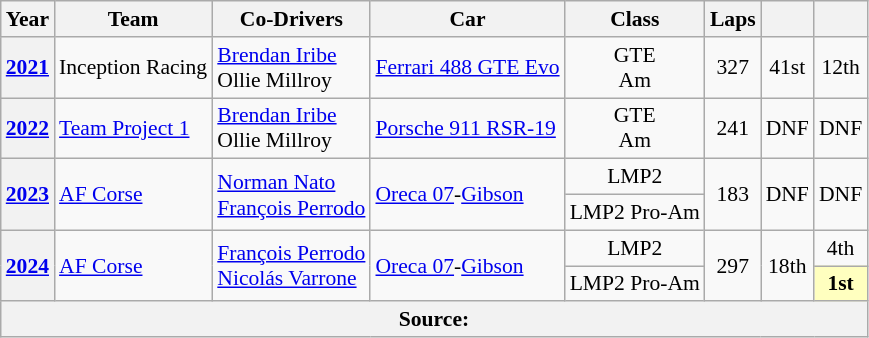<table class="wikitable" style="text-align:center; font-size:90%">
<tr>
<th>Year</th>
<th>Team</th>
<th>Co-Drivers</th>
<th>Car</th>
<th>Class</th>
<th>Laps</th>
<th></th>
<th></th>
</tr>
<tr>
<th><a href='#'>2021</a></th>
<td align="left"nowrap> Inception Racing</td>
<td align="left"nowrap> <a href='#'>Brendan Iribe</a><br> Ollie Millroy</td>
<td align="left"nowrap><a href='#'>Ferrari 488 GTE Evo</a></td>
<td>GTE<br>Am</td>
<td>327</td>
<td>41st</td>
<td>12th</td>
</tr>
<tr>
<th><a href='#'>2022</a></th>
<td align="left" nowrap> <a href='#'>Team Project 1</a></td>
<td align="left" nowrap> <a href='#'>Brendan Iribe</a><br> Ollie Millroy</td>
<td align="left" nowrap><a href='#'>Porsche 911 RSR-19</a></td>
<td>GTE<br>Am</td>
<td>241</td>
<td>DNF</td>
<td>DNF</td>
</tr>
<tr>
<th rowspan="2"><a href='#'>2023</a></th>
<td rowspan="2" align="left" nowrap> <a href='#'>AF Corse</a></td>
<td rowspan="2" align="left" nowrap> <a href='#'>Norman Nato</a><br> <a href='#'>François Perrodo</a></td>
<td rowspan="2" align="left" nowrap><a href='#'>Oreca 07</a>-<a href='#'>Gibson</a></td>
<td>LMP2</td>
<td rowspan="2">183</td>
<td rowspan="2">DNF</td>
<td rowspan="2">DNF</td>
</tr>
<tr>
<td>LMP2 Pro-Am</td>
</tr>
<tr>
<th rowspan="2"><a href='#'>2024</a></th>
<td rowspan="2" align="left" nowrap> <a href='#'>AF Corse</a></td>
<td rowspan="2" align="left" nowrap> <a href='#'>François Perrodo</a><br> <a href='#'>Nicolás Varrone</a></td>
<td rowspan="2" align="left" nowrap><a href='#'>Oreca 07</a>-<a href='#'>Gibson</a></td>
<td>LMP2</td>
<td rowspan="2">297</td>
<td rowspan="2">18th</td>
<td>4th</td>
</tr>
<tr>
<td>LMP2 Pro-Am</td>
<td style="background:#FFFFBF;"><strong>1st</strong></td>
</tr>
<tr>
<th colspan="8">Source:</th>
</tr>
</table>
